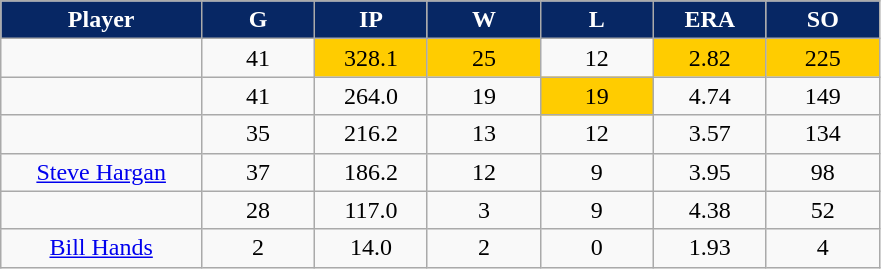<table class="wikitable sortable">
<tr>
<th style="background:#072764;color:white;" width="16%">Player</th>
<th style="background:#072764;color:white;" width="9%">G</th>
<th style="background:#072764;color:white;" width="9%">IP</th>
<th style="background:#072764;color:white;" width="9%">W</th>
<th style="background:#072764;color:white;" width="9%">L</th>
<th style="background:#072764;color:white;" width="9%">ERA</th>
<th style="background:#072764;color:white;" width="9%">SO</th>
</tr>
<tr align="center">
<td></td>
<td>41</td>
<td bgcolor="#FFCC00">328.1</td>
<td bgcolor="#FFCC00">25</td>
<td>12</td>
<td bgcolor="#FFCC00">2.82</td>
<td bgcolor="FFCC00">225</td>
</tr>
<tr align="center">
<td></td>
<td>41</td>
<td>264.0</td>
<td>19</td>
<td bgcolor="#FFCC00">19</td>
<td>4.74</td>
<td>149</td>
</tr>
<tr align="center">
<td></td>
<td>35</td>
<td>216.2</td>
<td>13</td>
<td>12</td>
<td>3.57</td>
<td>134</td>
</tr>
<tr align="center">
<td><a href='#'>Steve Hargan</a></td>
<td>37</td>
<td>186.2</td>
<td>12</td>
<td>9</td>
<td>3.95</td>
<td>98</td>
</tr>
<tr align="center">
<td></td>
<td>28</td>
<td>117.0</td>
<td>3</td>
<td>9</td>
<td>4.38</td>
<td>52</td>
</tr>
<tr align="center">
<td><a href='#'>Bill Hands</a></td>
<td>2</td>
<td>14.0</td>
<td>2</td>
<td>0</td>
<td>1.93</td>
<td>4</td>
</tr>
</table>
